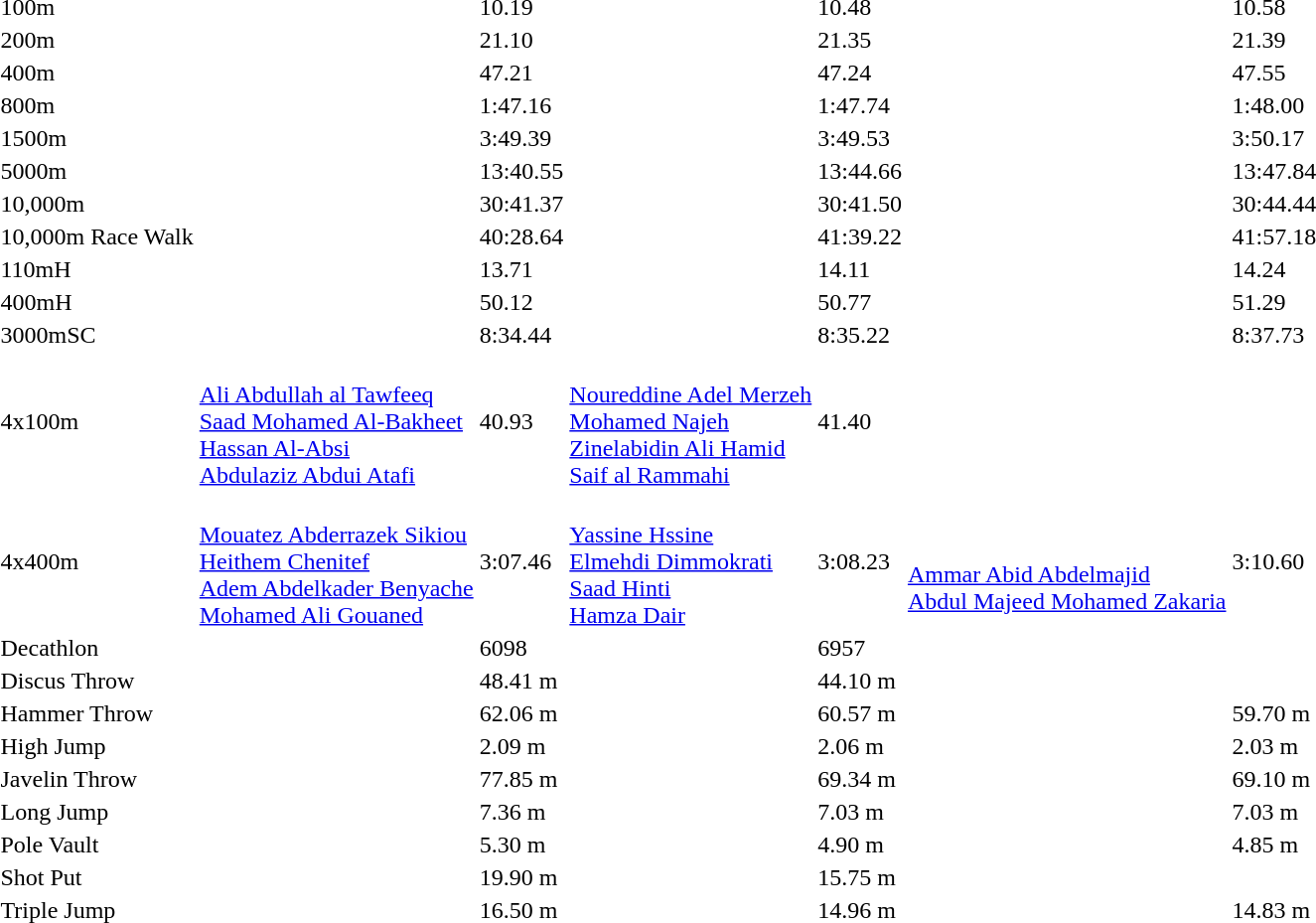<table>
<tr>
<td>100m</td>
<td></td>
<td>10.19</td>
<td></td>
<td>10.48</td>
<td></td>
<td>10.58</td>
</tr>
<tr>
<td>200m</td>
<td></td>
<td>21.10</td>
<td></td>
<td>21.35</td>
<td></td>
<td>21.39</td>
</tr>
<tr>
<td>400m</td>
<td></td>
<td>47.21</td>
<td></td>
<td>47.24</td>
<td></td>
<td>47.55</td>
</tr>
<tr>
<td>800m</td>
<td></td>
<td>1:47.16</td>
<td></td>
<td>1:47.74</td>
<td></td>
<td>1:48.00</td>
</tr>
<tr>
<td>1500m</td>
<td></td>
<td>3:49.39</td>
<td></td>
<td>3:49.53</td>
<td></td>
<td>3:50.17</td>
</tr>
<tr>
<td>5000m</td>
<td></td>
<td>13:40.55</td>
<td></td>
<td>13:44.66</td>
<td></td>
<td>13:47.84</td>
</tr>
<tr>
<td>10,000m</td>
<td></td>
<td>30:41.37</td>
<td></td>
<td>30:41.50</td>
<td></td>
<td>30:44.44</td>
</tr>
<tr>
<td>10,000m Race Walk</td>
<td></td>
<td>40:28.64</td>
<td></td>
<td>41:39.22</td>
<td></td>
<td>41:57.18</td>
</tr>
<tr>
<td>110mH</td>
<td></td>
<td>13.71</td>
<td></td>
<td>14.11</td>
<td></td>
<td>14.24</td>
</tr>
<tr>
<td>400mH</td>
<td></td>
<td>50.12</td>
<td></td>
<td>50.77</td>
<td></td>
<td>51.29</td>
</tr>
<tr>
<td>3000mSC</td>
<td></td>
<td>8:34.44</td>
<td></td>
<td>8:35.22</td>
<td></td>
<td>8:37.73</td>
</tr>
<tr>
<td>4x100m</td>
<td><br><a href='#'>Ali Abdullah al Tawfeeq</a><br><a href='#'>Saad Mohamed Al-Bakheet</a><br><a href='#'>Hassan Al-Absi</a><br><a href='#'>Abdulaziz Abdui Atafi</a></td>
<td>40.93</td>
<td><br><a href='#'>Noureddine Adel Merzeh</a><br><a href='#'>Mohamed Najeh</a><br><a href='#'>Zinelabidin Ali Hamid</a><br><a href='#'>Saif al Rammahi</a></td>
<td>41.40</td>
</tr>
<tr>
<td>4x400m</td>
<td><br><a href='#'>Mouatez Abderrazek Sikiou</a><br><a href='#'>Heithem Chenitef</a><br><a href='#'>Adem Abdelkader Benyache</a><br><a href='#'>Mohamed Ali Gouaned</a></td>
<td>3:07.46</td>
<td><br><a href='#'>Yassine Hssine</a><br><a href='#'>Elmehdi Dimmokrati</a><br><a href='#'>Saad Hinti</a><br><a href='#'>Hamza Dair</a></td>
<td>3:08.23</td>
<td><br><br><a href='#'>Ammar Abid Abdelmajid</a><br><a href='#'>Abdul Majeed Mohamed Zakaria</a><br></td>
<td>3:10.60</td>
</tr>
<tr>
<td>Decathlon</td>
<td></td>
<td>6098</td>
<td></td>
<td>6957</td>
</tr>
<tr>
<td>Discus Throw</td>
<td></td>
<td>48.41 m</td>
<td></td>
<td>44.10 m</td>
</tr>
<tr>
<td>Hammer Throw</td>
<td></td>
<td>62.06 m</td>
<td></td>
<td>60.57 m</td>
<td></td>
<td>59.70 m</td>
</tr>
<tr>
<td>High Jump</td>
<td></td>
<td>2.09 m</td>
<td></td>
<td>2.06 m</td>
<td></td>
<td>2.03 m</td>
</tr>
<tr>
<td>Javelin Throw</td>
<td></td>
<td>77.85 m</td>
<td></td>
<td>69.34 m</td>
<td></td>
<td>69.10 m</td>
</tr>
<tr>
<td>Long Jump</td>
<td></td>
<td>7.36 m</td>
<td></td>
<td>7.03 m</td>
<td></td>
<td>7.03 m</td>
</tr>
<tr>
<td>Pole Vault</td>
<td></td>
<td>5.30 m</td>
<td></td>
<td>4.90 m</td>
<td></td>
<td>4.85 m</td>
</tr>
<tr>
<td>Shot Put</td>
<td></td>
<td>19.90 m</td>
<td></td>
<td>15.75 m</td>
</tr>
<tr>
<td>Triple Jump</td>
<td></td>
<td>16.50 m</td>
<td></td>
<td>14.96 m</td>
<td></td>
<td>14.83 m</td>
</tr>
</table>
